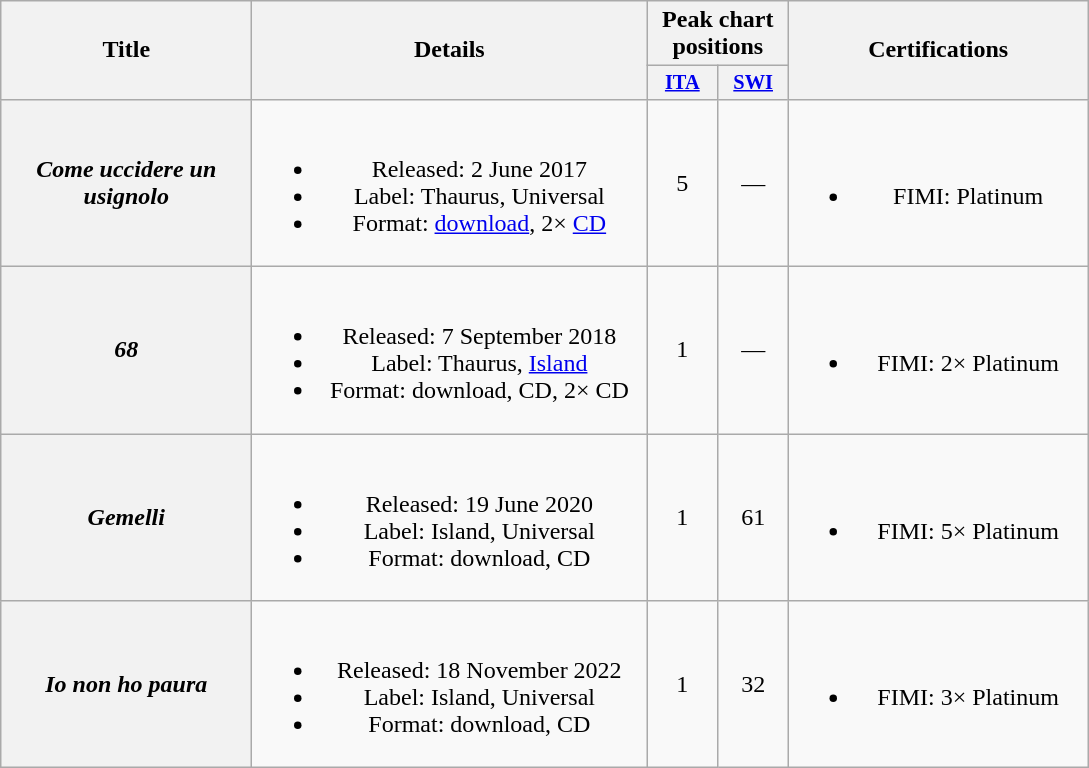<table class="wikitable plainrowheaders" style="text-align:center;">
<tr>
<th scope="col" rowspan="2" style="width:10em;">Title</th>
<th scope="col" rowspan="2" style="width:16em;">Details</th>
<th scope="col" colspan="2">Peak chart positions</th>
<th scope="col" rowspan="2" style="width:12em;">Certifications</th>
</tr>
<tr>
<th scope="col" style="width:3em;font-size:85%;"><a href='#'>ITA</a><br></th>
<th scope="col" style="width:3em;font-size:85%;"><a href='#'>SWI</a><br></th>
</tr>
<tr>
<th scope="row"><em>Come uccidere un usignolo</em></th>
<td><br><ul><li>Released: 2 June 2017</li><li>Label: Thaurus, Universal</li><li>Format: <a href='#'>download</a>, 2× <a href='#'>CD</a></li></ul></td>
<td>5</td>
<td>—</td>
<td><br><ul><li>FIMI: Platinum</li></ul></td>
</tr>
<tr>
<th scope="row"><em>68</em></th>
<td><br><ul><li>Released: 7 September 2018</li><li>Label: Thaurus, <a href='#'>Island</a></li><li>Format: download, CD, 2× CD</li></ul></td>
<td>1</td>
<td>—</td>
<td><br><ul><li>FIMI: 2× Platinum</li></ul></td>
</tr>
<tr>
<th scope="row"><em>Gemelli</em></th>
<td><br><ul><li>Released: 19 June 2020</li><li>Label: Island, Universal</li><li>Format: download, CD</li></ul></td>
<td>1</td>
<td>61</td>
<td><br><ul><li>FIMI: 5× Platinum</li></ul></td>
</tr>
<tr>
<th scope="row"><em>Io non ho paura</em></th>
<td><br><ul><li>Released: 18 November 2022</li><li>Label: Island, Universal</li><li>Format: download, CD</li></ul></td>
<td>1</td>
<td>32</td>
<td><br><ul><li>FIMI: 3× Platinum</li></ul></td>
</tr>
</table>
